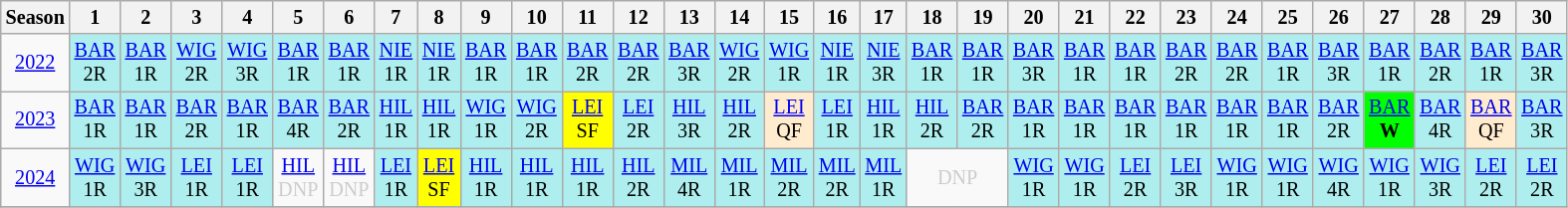<table class="wikitable" style="width:20%; margin:0; font-size:84%">
<tr>
<th>Season</th>
<th>1</th>
<th>2</th>
<th>3</th>
<th>4</th>
<th>5</th>
<th>6</th>
<th>7</th>
<th>8</th>
<th>9</th>
<th>10</th>
<th>11</th>
<th>12</th>
<th>13</th>
<th>14</th>
<th>15</th>
<th>16</th>
<th>17</th>
<th>18</th>
<th>19</th>
<th>20</th>
<th>21</th>
<th>22</th>
<th>23</th>
<th>24</th>
<th>25</th>
<th>26</th>
<th>27</th>
<th>28</th>
<th>29</th>
<th>30</th>
</tr>
<tr>
<td style="text-align:center;"background:#efefef;"><a href='#'>2022</a></td>
<td style="text-align:center; background:#afeeee;"><a href='#'>BAR</a><br>2R</td>
<td style="text-align:center; background:#afeeee;"><a href='#'>BAR</a><br>1R</td>
<td style="text-align:center; background:#afeeee;"><a href='#'>WIG</a><br>2R</td>
<td style="text-align:center; background:#afeeee;"><a href='#'>WIG</a><br>3R</td>
<td style="text-align:center; background:#afeeee;"><a href='#'>BAR</a><br>1R</td>
<td style="text-align:center; background:#afeeee;"><a href='#'>BAR</a><br>1R</td>
<td style="text-align:center; background:#afeeee;"><a href='#'>NIE</a><br>1R</td>
<td style="text-align:center; background:#afeeee;"><a href='#'>NIE</a><br>1R</td>
<td style="text-align:center; background:#afeeee;"><a href='#'>BAR</a><br>1R</td>
<td style="text-align:center; background:#afeeee;"><a href='#'>BAR</a><br>1R</td>
<td style="text-align:center; background:#afeeee;"><a href='#'>BAR</a><br>2R</td>
<td style="text-align:center; background:#afeeee;"><a href='#'>BAR</a><br>2R</td>
<td style="text-align:center; background:#afeeee;"><a href='#'>BAR</a><br>3R</td>
<td style="text-align:center; background:#afeeee;"><a href='#'>WIG</a><br>2R</td>
<td style="text-align:center; background:#afeeee;"><a href='#'>WIG</a><br>1R</td>
<td style="text-align:center; background:#afeeee;"><a href='#'>NIE</a><br>1R</td>
<td style="text-align:center; background:#afeeee;"><a href='#'>NIE</a><br>3R</td>
<td style="text-align:center; background:#afeeee;"><a href='#'>BAR</a><br>1R</td>
<td style="text-align:center; background:#afeeee;"><a href='#'>BAR</a><br>1R</td>
<td style="text-align:center; background:#afeeee;"><a href='#'>BAR</a><br>3R</td>
<td style="text-align:center; background:#afeeee;"><a href='#'>BAR</a><br>1R</td>
<td style="text-align:center; background:#afeeee;"><a href='#'>BAR</a><br>1R</td>
<td style="text-align:center; background:#afeeee;"><a href='#'>BAR</a><br>2R</td>
<td style="text-align:center; background:#afeeee;"><a href='#'>BAR</a><br>2R</td>
<td style="text-align:center; background:#afeeee;"><a href='#'>BAR</a><br>1R</td>
<td style="text-align:center; background:#afeeee;"><a href='#'>BAR</a><br>3R</td>
<td style="text-align:center; background:#afeeee;"><a href='#'>BAR</a><br>1R</td>
<td style="text-align:center; background:#afeeee;"><a href='#'>BAR</a><br>2R</td>
<td style="text-align:center; background:#afeeee;"><a href='#'>BAR</a><br>1R</td>
<td style="text-align:center; background:#afeeee;"><a href='#'>BAR</a><br>3R</td>
</tr>
<tr>
<td style="text-align:center;"background:#efefef;"><a href='#'>2023</a></td>
<td style="text-align:center; background:#afeeee;"><a href='#'>BAR</a><br>1R</td>
<td style="text-align:center; background:#afeeee;"><a href='#'>BAR</a><br>1R</td>
<td style="text-align:center; background:#afeeee;"><a href='#'>BAR</a><br>2R</td>
<td style="text-align:center; background:#afeeee;"><a href='#'>BAR</a><br>1R</td>
<td style="text-align:center; background:#afeeee;"><a href='#'>BAR</a><br>4R</td>
<td style="text-align:center; background:#afeeee;"><a href='#'>BAR</a><br>2R</td>
<td style="text-align:center; background:#afeeee;"><a href='#'>HIL</a><br>1R</td>
<td style="text-align:center; background:#afeeee;"><a href='#'>HIL</a><br>1R</td>
<td style="text-align:center; background:#afeeee;"><a href='#'>WIG</a><br>1R</td>
<td style="text-align:center; background:#afeeee;"><a href='#'>WIG</a><br>2R</td>
<td style="text-align:center; background:yellow;"><a href='#'>LEI</a><br>SF</td>
<td style="text-align:center; background:#afeeee;"><a href='#'>LEI</a><br>2R</td>
<td style="text-align:center; background:#afeeee;"><a href='#'>HIL</a><br>3R</td>
<td style="text-align:center; background:#afeeee;"><a href='#'>HIL</a><br>2R</td>
<td style="text-align:center; background:#ffebcd;"><a href='#'>LEI</a><br>QF</td>
<td style="text-align:center; background:#afeeee;"><a href='#'>LEI</a><br>1R</td>
<td style="text-align:center; background:#afeeee;"><a href='#'>HIL</a><br>1R</td>
<td style="text-align:center; background:#afeeee;"><a href='#'>HIL</a><br>2R</td>
<td style="text-align:center; background:#afeeee;"><a href='#'>BAR</a><br>2R</td>
<td style="text-align:center; background:#afeeee;"><a href='#'>BAR</a><br>1R</td>
<td style="text-align:center; background:#afeeee;"><a href='#'>BAR</a><br>1R</td>
<td style="text-align:center; background:#afeeee;"><a href='#'>BAR</a><br>1R</td>
<td style="text-align:center; background:#afeeee;"><a href='#'>BAR</a><br>1R</td>
<td style="text-align:center; background:#afeeee;"><a href='#'>BAR</a><br>1R</td>
<td style="text-align:center; background:#afeeee;"><a href='#'>BAR</a><br>1R</td>
<td style="text-align:center; background:#afeeee;"><a href='#'>BAR</a><br>2R</td>
<td style="text-align:center; background:lime;"><a href='#'>BAR</a><br><strong>W</strong></td>
<td style="text-align:center; background:#afeeee;"><a href='#'>BAR</a><br>4R</td>
<td style="text-align:center; background:#ffebcd;"><a href='#'>BAR</a><br>QF</td>
<td style="text-align:center; background:#afeeee;"><a href='#'>BAR</a><br>3R</td>
</tr>
<tr>
<td style="text-align:center;"background:#efefef;"><a href='#'>2024</a></td>
<td style="text-align:center; background:#afeeee;"><a href='#'>WIG</a><br>1R</td>
<td style="text-align:center; background:#afeeee;"><a href='#'>WIG</a><br>3R</td>
<td style="text-align:center; background:#afeeee;"><a href='#'>LEI</a><br>1R</td>
<td style="text-align:center; background:#afeeee;"><a href='#'>LEI</a><br>1R</td>
<td style="text-align:center; color:#ccc;"><a href='#'>HIL</a><br>DNP</td>
<td style="text-align:center; color:#ccc;"><a href='#'>HIL</a><br>DNP</td>
<td style="text-align:center; background:#afeeee;"><a href='#'>LEI</a><br>1R</td>
<td style="text-align:center; background:yellow;"><a href='#'>LEI</a><br>SF</td>
<td style="text-align:center; background:#afeeee;"><a href='#'>HIL</a><br>1R</td>
<td style="text-align:center; background:#afeeee;"><a href='#'>HIL</a><br>1R</td>
<td style="text-align:center; background:#afeeee;"><a href='#'>HIL</a><br>1R</td>
<td style="text-align:center; background:#afeeee;"><a href='#'>HIL</a><br>2R</td>
<td style="text-align:center; background:#afeeee;"><a href='#'>MIL</a><br>4R</td>
<td style="text-align:center; background:#afeeee;"><a href='#'>MIL</a><br>1R</td>
<td style="text-align:center; background:#afeeee;"><a href='#'>MIL</a><br>2R</td>
<td style="text-align:center; background:#afeeee;"><a href='#'>MIL</a><br>2R</td>
<td style="text-align:center; background:#afeeee;"><a href='#'>MIL</a><br>1R</td>
<td colspan="2" style="text-align:center; color:#ccc;">DNP</td>
<td style="text-align:center; background:#afeeee;"><a href='#'>WIG</a><br>1R</td>
<td style="text-align:center; background:#afeeee;"><a href='#'>WIG</a><br>1R</td>
<td style="text-align:center; background:#afeeee;"><a href='#'>LEI</a><br>2R</td>
<td style="text-align:center; background:#afeeee;"><a href='#'>LEI</a><br>3R</td>
<td style="text-align:center; background:#afeeee;"><a href='#'>WIG</a><br>1R</td>
<td style="text-align:center; background:#afeeee;"><a href='#'>WIG</a><br>1R</td>
<td style="text-align:center; background:#afeeee;"><a href='#'>WIG</a><br>4R</td>
<td style="text-align:center; background:#afeeee;"><a href='#'>WIG</a><br>1R</td>
<td style="text-align:center; background:#afeeee;"><a href='#'>WIG</a><br>3R</td>
<td style="text-align:center; background:#afeeee;"><a href='#'>LEI</a><br>2R</td>
<td style="text-align:center; background:#afeeee;"><a href='#'>LEI</a><br>2R</td>
</tr>
<tr>
</tr>
</table>
